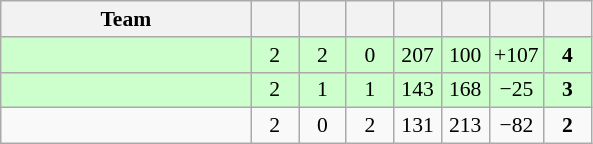<table class="wikitable" style="text-align: center; font-size:90% ">
<tr>
<th width=160>Team</th>
<th width=25></th>
<th width=25></th>
<th width=25></th>
<th width=25></th>
<th width=25></th>
<th width=25></th>
<th width=25></th>
</tr>
<tr style=background:#ccffcc>
<td align=left></td>
<td>2</td>
<td>2</td>
<td>0</td>
<td>207</td>
<td>100</td>
<td>+107</td>
<td><strong>4</strong></td>
</tr>
<tr style=background:#ccffcc>
<td align=left></td>
<td>2</td>
<td>1</td>
<td>1</td>
<td>143</td>
<td>168</td>
<td>−25</td>
<td><strong>3</strong></td>
</tr>
<tr>
<td align=left></td>
<td>2</td>
<td>0</td>
<td>2</td>
<td>131</td>
<td>213</td>
<td>−82</td>
<td><strong>2</strong></td>
</tr>
</table>
